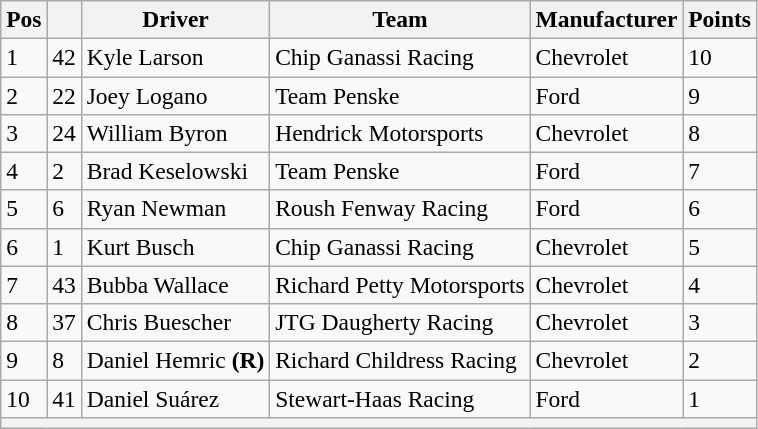<table class="wikitable" style="font-size:98%">
<tr>
<th>Pos</th>
<th></th>
<th>Driver</th>
<th>Team</th>
<th>Manufacturer</th>
<th>Points</th>
</tr>
<tr>
<td>1</td>
<td>42</td>
<td>Kyle Larson</td>
<td>Chip Ganassi Racing</td>
<td>Chevrolet</td>
<td>10</td>
</tr>
<tr>
<td>2</td>
<td>22</td>
<td>Joey Logano</td>
<td>Team Penske</td>
<td>Ford</td>
<td>9</td>
</tr>
<tr>
<td>3</td>
<td>24</td>
<td>William Byron</td>
<td>Hendrick Motorsports</td>
<td>Chevrolet</td>
<td>8</td>
</tr>
<tr>
<td>4</td>
<td>2</td>
<td>Brad Keselowski</td>
<td>Team Penske</td>
<td>Ford</td>
<td>7</td>
</tr>
<tr>
<td>5</td>
<td>6</td>
<td>Ryan Newman</td>
<td>Roush Fenway Racing</td>
<td>Ford</td>
<td>6</td>
</tr>
<tr>
<td>6</td>
<td>1</td>
<td>Kurt Busch</td>
<td>Chip Ganassi Racing</td>
<td>Chevrolet</td>
<td>5</td>
</tr>
<tr>
<td>7</td>
<td>43</td>
<td>Bubba Wallace</td>
<td>Richard Petty Motorsports</td>
<td>Chevrolet</td>
<td>4</td>
</tr>
<tr>
<td>8</td>
<td>37</td>
<td>Chris Buescher</td>
<td>JTG Daugherty Racing</td>
<td>Chevrolet</td>
<td>3</td>
</tr>
<tr>
<td>9</td>
<td>8</td>
<td>Daniel Hemric <strong>(R)</strong></td>
<td>Richard Childress Racing</td>
<td>Chevrolet</td>
<td>2</td>
</tr>
<tr>
<td>10</td>
<td>41</td>
<td>Daniel Suárez</td>
<td>Stewart-Haas Racing</td>
<td>Ford</td>
<td>1</td>
</tr>
<tr>
<th colspan="6"></th>
</tr>
</table>
